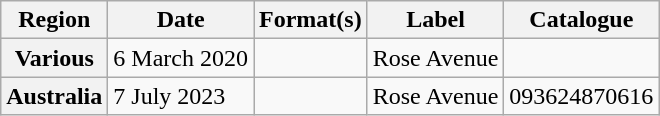<table class="wikitable plainrowheaders">
<tr>
<th scope="col">Region</th>
<th scope="col">Date</th>
<th scope="col">Format(s)</th>
<th scope="col">Label</th>
<th scope="col">Catalogue</th>
</tr>
<tr>
<th scope="row">Various</th>
<td>6 March 2020</td>
<td></td>
<td>Rose Avenue</td>
<td></td>
</tr>
<tr>
<th scope="row">Australia</th>
<td>7 July 2023</td>
<td></td>
<td>Rose Avenue</td>
<td>093624870616</td>
</tr>
</table>
